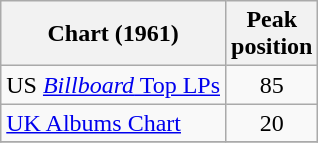<table class="wikitable">
<tr>
<th>Chart (1961)</th>
<th>Peak<br>position</th>
</tr>
<tr>
<td>US <a href='#'><em>Billboard</em> Top LPs</a></td>
<td align="center">85</td>
</tr>
<tr>
<td><a href='#'>UK Albums Chart</a></td>
<td align= "center">20</td>
</tr>
<tr>
</tr>
</table>
